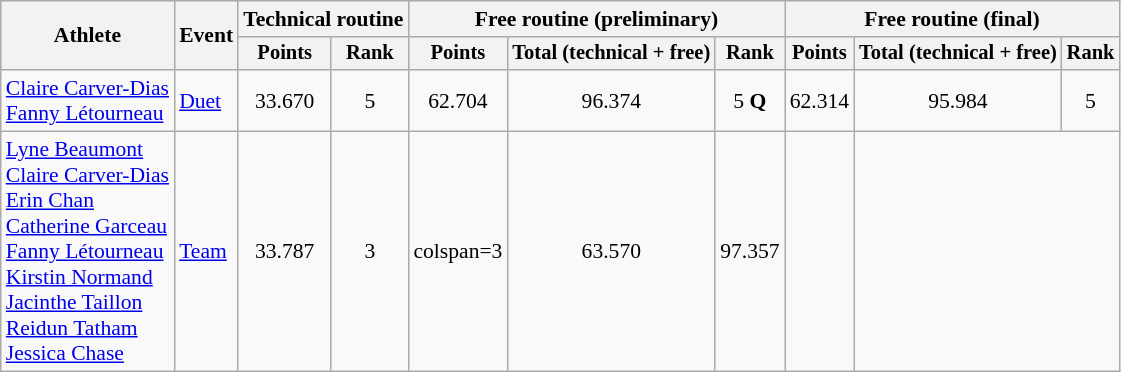<table class="wikitable" style="font-size:90%">
<tr>
<th rowspan=2>Athlete</th>
<th rowspan=2>Event</th>
<th colspan=2>Technical routine</th>
<th colspan=3>Free routine (preliminary)</th>
<th colspan=3>Free routine (final)</th>
</tr>
<tr style="font-size:95%">
<th>Points</th>
<th>Rank</th>
<th>Points</th>
<th>Total (technical + free)</th>
<th>Rank</th>
<th>Points</th>
<th>Total (technical + free)</th>
<th>Rank</th>
</tr>
<tr align=center>
<td align=left><a href='#'>Claire Carver-Dias</a><br><a href='#'>Fanny Létourneau</a></td>
<td align=left><a href='#'>Duet</a></td>
<td>33.670</td>
<td>5</td>
<td>62.704</td>
<td>96.374</td>
<td>5 <strong>Q</strong></td>
<td>62.314</td>
<td>95.984</td>
<td>5</td>
</tr>
<tr align=center>
<td align=left><a href='#'>Lyne Beaumont</a><br><a href='#'>Claire Carver-Dias</a><br><a href='#'>Erin Chan</a><br><a href='#'>Catherine Garceau</a><br><a href='#'>Fanny Létourneau</a><br><a href='#'>Kirstin Normand</a><br><a href='#'>Jacinthe Taillon</a><br><a href='#'>Reidun Tatham</a><br><a href='#'>Jessica Chase</a></td>
<td align=left><a href='#'>Team</a></td>
<td>33.787</td>
<td>3</td>
<td>colspan=3 </td>
<td>63.570</td>
<td>97.357</td>
<td></td>
</tr>
</table>
